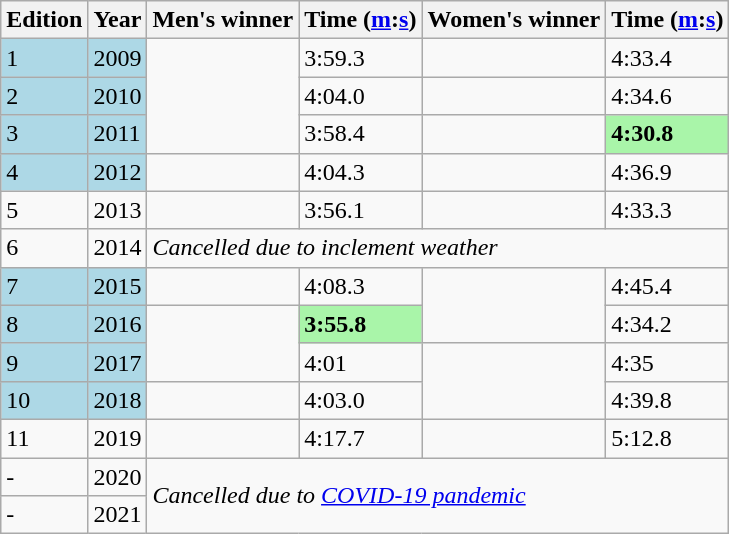<table class="wikitable sortable">
<tr>
<th class="unsortable">Edition</th>
<th>Year</th>
<th class="unsortable">Men's winner</th>
<th>Time (<a href='#'>m</a>:<a href='#'>s</a>)</th>
<th class="unsortable">Women's winner</th>
<th>Time (<a href='#'>m</a>:<a href='#'>s</a>)</th>
</tr>
<tr>
<td style="background:#add8e6;">1</td>
<td style="background:#add8e6;">2009</td>
<td rowspan="3"></td>
<td>3:59.3</td>
<td></td>
<td>4:33.4</td>
</tr>
<tr>
<td style="background:#add8e6;">2</td>
<td style="background:#add8e6;">2010</td>
<td>4:04.0</td>
<td align="left"></td>
<td>4:34.6</td>
</tr>
<tr>
<td style="background:#add8e6;">3</td>
<td style="background:#add8e6;">2011</td>
<td>3:58.4</td>
<td align="left"></td>
<td style="background:#a9f5a9;"><strong>4:30.8</strong></td>
</tr>
<tr>
<td style="background:#add8e6;">4</td>
<td style="background:#add8e6;">2012</td>
<td align="left"></td>
<td>4:04.3</td>
<td></td>
<td>4:36.9</td>
</tr>
<tr>
<td>5</td>
<td>2013</td>
<td></td>
<td>3:56.1</td>
<td align="left"></td>
<td>4:33.3</td>
</tr>
<tr>
<td>6</td>
<td>2014</td>
<td colspan="4"><em>Cancelled due to inclement weather</em></td>
</tr>
<tr>
<td style="background:#add8e6;">7</td>
<td style="background:#add8e6;">2015</td>
<td align="left"></td>
<td>4:08.3</td>
<td rowspan="2"></td>
<td>4:45.4</td>
</tr>
<tr>
<td style="background:#add8e6;">8</td>
<td style="background:#add8e6;">2016</td>
<td rowspan="2"></td>
<td style="background:#a9f5a9;"><strong>3:55.8</strong></td>
<td>4:34.2</td>
</tr>
<tr>
<td style="background:#add8e6;">9</td>
<td style="background:#add8e6;">2017</td>
<td>4:01</td>
<td rowspan="2" align="left"></td>
<td>4:35</td>
</tr>
<tr>
<td style="background:#add8e6;">10</td>
<td style="background:#add8e6;">2018</td>
<td></td>
<td>4:03.0</td>
<td>4:39.8</td>
</tr>
<tr>
<td>11</td>
<td>2019</td>
<td></td>
<td>4:17.7</td>
<td></td>
<td>5:12.8</td>
</tr>
<tr>
<td>-</td>
<td>2020</td>
<td colspan="4" rowspan="2"><em>Cancelled due to <a href='#'>COVID-19 pandemic</a></em></td>
</tr>
<tr>
<td>-</td>
<td>2021</td>
</tr>
</table>
